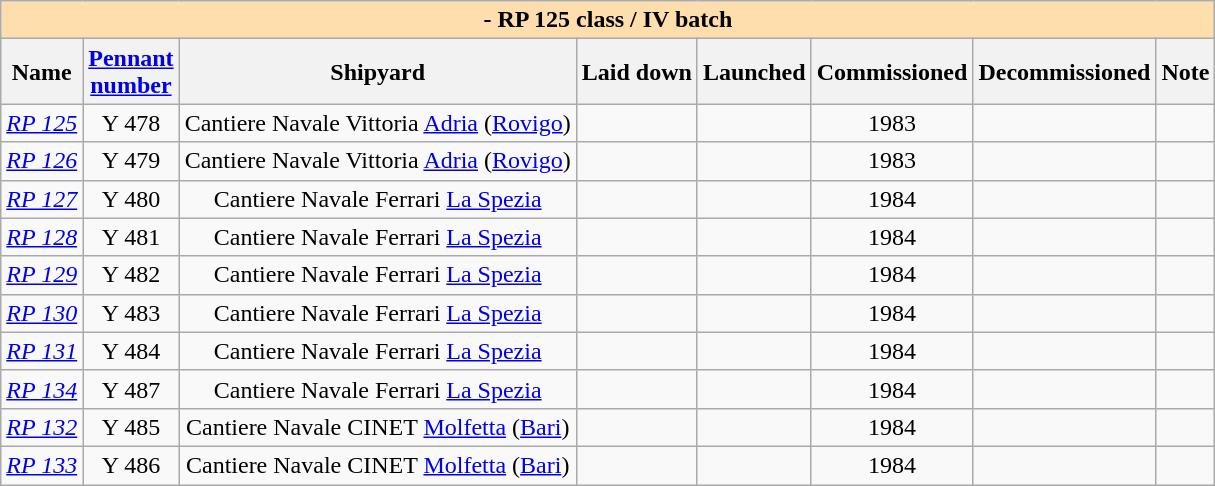<table border="1" class="sortable wikitable">
<tr>
<th colspan="11" style="background:#ffdead;"> - RP 125 class / IV batch</th>
</tr>
<tr>
<th>Name</th>
<th><a href='#'>Pennant<br>number</a></th>
<th>Shipyard</th>
<th>Laid down</th>
<th>Launched</th>
<th>Commissioned</th>
<th>Decommissioned</th>
<th>Note</th>
</tr>
<tr style="text-align:center;">
<td><em><a href='#'>RP 125</a></em></td>
<td>Y 478</td>
<td>Cantiere Navale Vittoria <a href='#'>Adria</a> (<a href='#'>Rovigo</a>)</td>
<td></td>
<td></td>
<td>1983</td>
<td></td>
<td></td>
</tr>
<tr style="text-align:center;">
<td><em><a href='#'>RP 126</a></em></td>
<td>Y 479</td>
<td>Cantiere Navale Vittoria <a href='#'>Adria</a> (<a href='#'>Rovigo</a>)</td>
<td></td>
<td></td>
<td>1983</td>
<td></td>
<td></td>
</tr>
<tr style="text-align:center;">
<td><em><a href='#'>RP 127</a></em></td>
<td>Y 480</td>
<td>Cantiere Navale Ferrari <a href='#'>La Spezia</a></td>
<td></td>
<td></td>
<td>1984</td>
<td></td>
<td></td>
</tr>
<tr style="text-align:center;">
<td><em><a href='#'>RP 128</a></em></td>
<td>Y 481</td>
<td>Cantiere Navale Ferrari <a href='#'>La Spezia</a></td>
<td></td>
<td></td>
<td>1984</td>
<td></td>
<td></td>
</tr>
<tr style="text-align:center;">
<td><em><a href='#'>RP 129</a></em></td>
<td>Y 482</td>
<td>Cantiere Navale Ferrari <a href='#'>La Spezia</a></td>
<td></td>
<td></td>
<td>1984</td>
<td></td>
<td></td>
</tr>
<tr style="text-align:center;">
<td><em><a href='#'>RP 130</a></em></td>
<td>Y 483</td>
<td>Cantiere Navale Ferrari <a href='#'>La Spezia</a></td>
<td></td>
<td></td>
<td>1984</td>
<td></td>
<td></td>
</tr>
<tr style="text-align:center;">
<td><em><a href='#'>RP 131</a></em></td>
<td>Y 484</td>
<td>Cantiere Navale Ferrari <a href='#'>La Spezia</a></td>
<td></td>
<td></td>
<td>1984</td>
<td></td>
<td></td>
</tr>
<tr style="text-align:center;">
<td><em><a href='#'>RP 134</a></em></td>
<td>Y 487</td>
<td>Cantiere Navale Ferrari <a href='#'>La Spezia</a></td>
<td></td>
<td></td>
<td>1984</td>
<td></td>
<td></td>
</tr>
<tr style="text-align:center;">
<td><em><a href='#'>RP 132</a></em></td>
<td>Y 485</td>
<td>Cantiere Navale CINET <a href='#'>Molfetta</a> (<a href='#'>Bari</a>)</td>
<td></td>
<td></td>
<td>1984</td>
<td></td>
<td></td>
</tr>
<tr style="text-align:center;">
<td><em><a href='#'>RP 133</a></em></td>
<td>Y 486</td>
<td>Cantiere Navale CINET <a href='#'>Molfetta</a> (<a href='#'>Bari</a>)</td>
<td></td>
<td></td>
<td>1984</td>
<td></td>
<td></td>
</tr>
</table>
